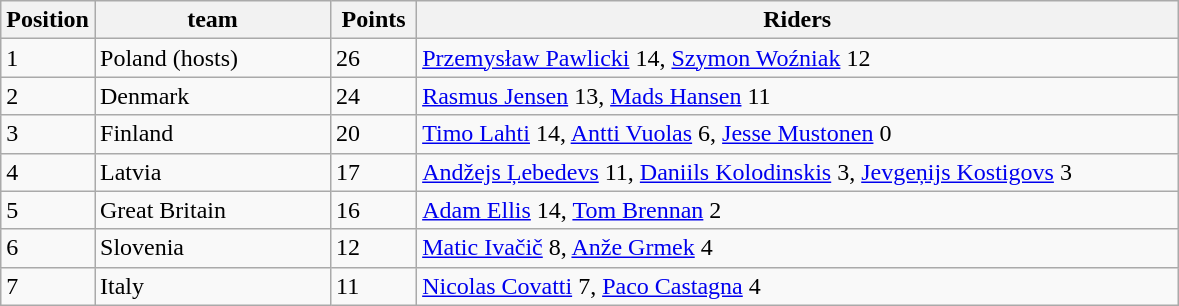<table class="wikitable" style="font-size: 100%">
<tr>
<th width=30>Position</th>
<th width=150>team</th>
<th width=50>Points</th>
<th width=500>Riders</th>
</tr>
<tr>
<td>1</td>
<td> Poland (hosts)</td>
<td>26</td>
<td><a href='#'>Przemysław Pawlicki</a> 14, <a href='#'>Szymon Woźniak</a> 12</td>
</tr>
<tr>
<td>2</td>
<td> Denmark</td>
<td>24</td>
<td><a href='#'>Rasmus Jensen</a> 13, <a href='#'>Mads Hansen</a> 11</td>
</tr>
<tr>
<td>3</td>
<td> Finland</td>
<td>20</td>
<td><a href='#'>Timo Lahti</a> 14, <a href='#'>Antti Vuolas</a> 6, <a href='#'>Jesse Mustonen</a> 0</td>
</tr>
<tr>
<td>4</td>
<td> Latvia</td>
<td>17</td>
<td><a href='#'>Andžejs Ļebedevs</a> 11, <a href='#'>Daniils Kolodinskis</a> 3, <a href='#'>Jevgeņijs Kostigovs</a> 3</td>
</tr>
<tr>
<td>5</td>
<td> Great Britain</td>
<td>16</td>
<td><a href='#'>Adam Ellis</a> 14, <a href='#'>Tom Brennan</a> 2</td>
</tr>
<tr>
<td>6</td>
<td> Slovenia</td>
<td>12</td>
<td><a href='#'>Matic Ivačič</a> 8, <a href='#'>Anže Grmek</a> 4</td>
</tr>
<tr>
<td>7</td>
<td> Italy</td>
<td>11</td>
<td><a href='#'>Nicolas Covatti</a> 7, <a href='#'>Paco Castagna</a> 4</td>
</tr>
</table>
